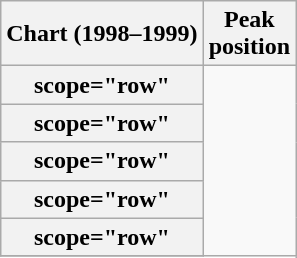<table class="wikitable sortable plainrowheaders" style="text-align:center;">
<tr>
<th scope="col">Chart (1998–1999)</th>
<th scope="col">Peak<br>position</th>
</tr>
<tr>
<th>scope="row"</th>
</tr>
<tr>
<th>scope="row"</th>
</tr>
<tr>
<th>scope="row"</th>
</tr>
<tr>
<th>scope="row"</th>
</tr>
<tr>
<th>scope="row"</th>
</tr>
<tr>
</tr>
</table>
